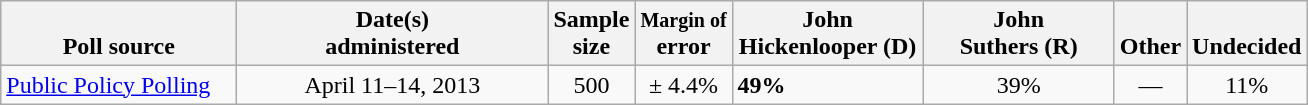<table class="wikitable">
<tr valign= bottom>
<th style="width:150px;">Poll source</th>
<th style="width:200px;">Date(s)<br>administered</th>
<th class=small>Sample<br>size</th>
<th><small>Margin of</small><br>error</th>
<th style="width:120px;">John<br>Hickenlooper (D)</th>
<th style="width:120px;">John<br>Suthers (R)</th>
<th style="width:40px;">Other</th>
<th style="width:40px;">Undecided</th>
</tr>
<tr>
<td><a href='#'>Public Policy Polling</a></td>
<td align=center>April 11–14, 2013</td>
<td align=center>500</td>
<td align=center>± 4.4%</td>
<td><strong>49%</strong></td>
<td align=center>39%</td>
<td align=center>—</td>
<td align=center>11%</td>
</tr>
</table>
